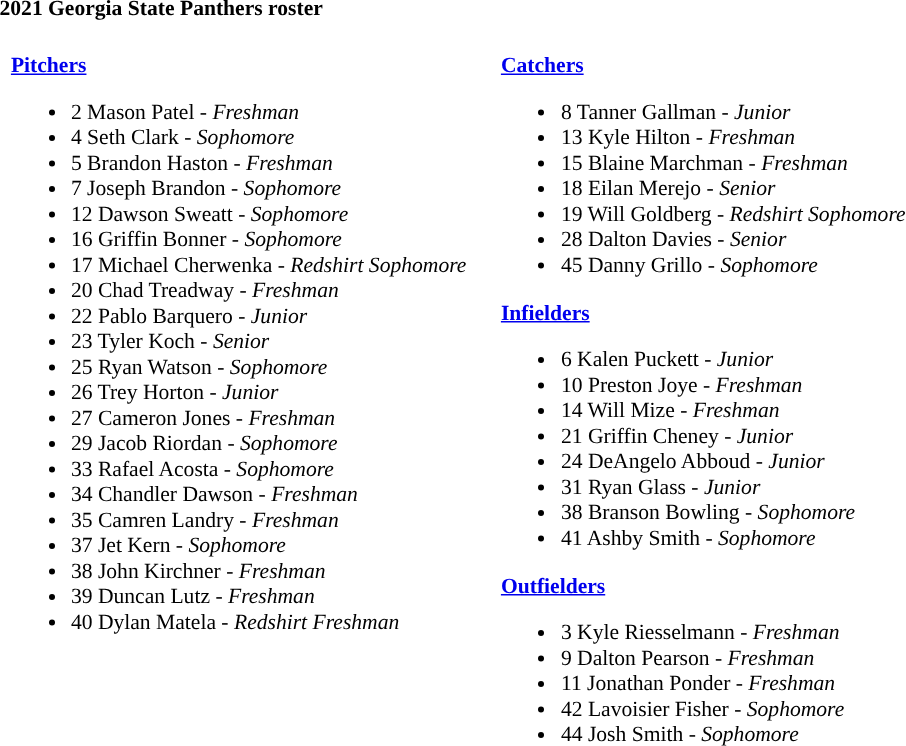<table class="toccolours" style="text-align: left; font-size:90%;">
<tr>
<th colspan="9">2021 Georgia State Panthers roster</th>
</tr>
<tr>
<td width="03"> </td>
<td valign="top"><br><strong><a href='#'>Pitchers</a></strong><ul><li>2 Mason Patel - <em>Freshman</em></li><li>4 Seth Clark - <em>Sophomore</em></li><li>5 Brandon Haston - <em>Freshman</em></li><li>7 Joseph Brandon - <em>Sophomore</em></li><li>12 Dawson Sweatt - <em>Sophomore</em></li><li>16 Griffin Bonner - <em>Sophomore</em></li><li>17 Michael Cherwenka - <em>Redshirt Sophomore</em></li><li>20 Chad Treadway - <em>Freshman</em></li><li>22 Pablo Barquero - <em>Junior</em></li><li>23 Tyler Koch - <em>Senior</em></li><li>25 Ryan Watson - <em>Sophomore</em></li><li>26 Trey Horton - <em>Junior</em></li><li>27 Cameron Jones - <em>Freshman</em></li><li>29 Jacob Riordan - <em>Sophomore</em></li><li>33 Rafael Acosta - <em>Sophomore</em></li><li>34 Chandler Dawson - <em>Freshman</em></li><li>35 Camren Landry - <em>Freshman</em></li><li>37 Jet Kern - <em>Sophomore</em></li><li>38 John Kirchner - <em>Freshman</em></li><li>39 Duncan Lutz - <em>Freshman</em></li><li>40 Dylan Matela - <em>Redshirt Freshman</em></li></ul></td>
<td width="15"> </td>
<td valign="top"><br><strong><a href='#'>Catchers</a></strong><ul><li>8 Tanner Gallman - <em>Junior</em></li><li>13 Kyle Hilton - <em>Freshman</em></li><li>15 Blaine Marchman - <em>Freshman</em></li><li>18 Eilan Merejo - <em>Senior</em></li><li>19 Will Goldberg - <em>Redshirt Sophomore</em></li><li>28 Dalton Davies - <em>Senior</em></li><li>45 Danny Grillo - <em>Sophomore</em></li></ul><strong><a href='#'>Infielders</a></strong><ul><li>6 Kalen Puckett - <em>Junior</em></li><li>10 Preston Joye - <em>Freshman</em></li><li>14 Will Mize - <em>Freshman</em></li><li>21 Griffin Cheney - <em>Junior</em></li><li>24 DeAngelo Abboud - <em>Junior</em></li><li>31 Ryan Glass - <em>Junior</em></li><li>38 Branson Bowling - <em>Sophomore</em></li><li>41 Ashby Smith - <em>Sophomore</em></li></ul><strong><a href='#'>Outfielders</a></strong><ul><li>3 Kyle Riesselmann - <em>Freshman</em></li><li>9 Dalton Pearson - <em>Freshman</em></li><li>11 Jonathan Ponder - <em>Freshman</em></li><li>42 Lavoisier Fisher - <em>Sophomore</em></li><li>44 Josh Smith - <em>Sophomore</em></li></ul></td>
</tr>
</table>
